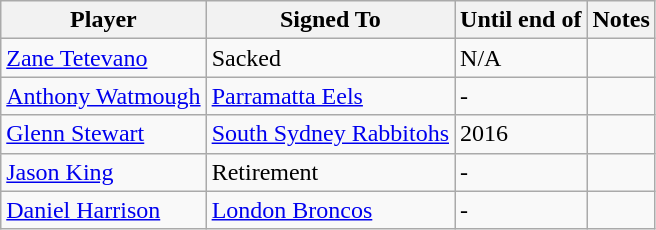<table class="wikitable">
<tr>
<th>Player</th>
<th>Signed To</th>
<th>Until end of</th>
<th>Notes</th>
</tr>
<tr>
<td><a href='#'>Zane Tetevano</a></td>
<td>Sacked</td>
<td>N/A</td>
<td></td>
</tr>
<tr>
<td><a href='#'>Anthony Watmough</a></td>
<td><a href='#'>Parramatta Eels</a></td>
<td>-</td>
<td></td>
</tr>
<tr>
<td><a href='#'>Glenn Stewart</a></td>
<td><a href='#'>South Sydney Rabbitohs</a></td>
<td>2016</td>
<td></td>
</tr>
<tr>
<td><a href='#'>Jason King</a></td>
<td>Retirement</td>
<td>-</td>
<td></td>
</tr>
<tr>
<td><a href='#'>Daniel Harrison</a></td>
<td><a href='#'>London Broncos</a></td>
<td>-</td>
<td></td>
</tr>
</table>
